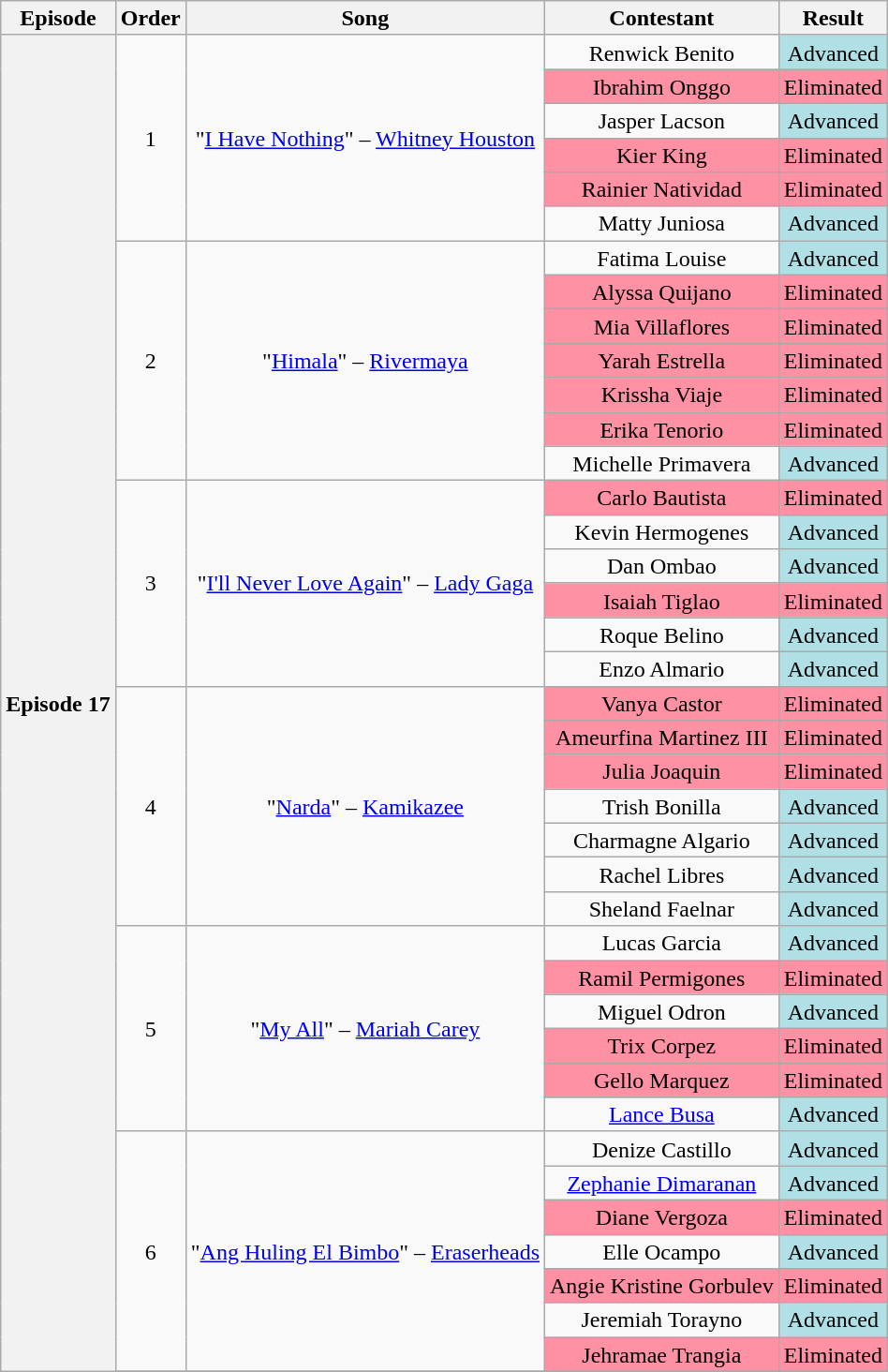<table class="wikitable" style="text-align:center; line-height:17px; width:auto;">
<tr>
<th>Episode</th>
<th>Order</th>
<th>Song</th>
<th>Contestant</th>
<th>Result</th>
</tr>
<tr>
<th rowspan="40">Episode 17<br><small><em></em></small></th>
<td rowspan="6">1</td>
<td rowspan="6">"<a href='#'>I Have Nothing</a>" – <a href='#'>Whitney Houston</a></td>
<td>Renwick Benito</td>
<td bgcolor=#B0E0E6>Advanced</td>
</tr>
<tr>
<td bgcolor=#FF91A4>Ibrahim Onggo</td>
<td bgcolor=#FF91A4>Eliminated</td>
</tr>
<tr>
<td>Jasper Lacson</td>
<td bgcolor=#B0E0E6>Advanced</td>
</tr>
<tr>
<td bgcolor=#FF91A4>Kier King</td>
<td bgcolor=#FF91A4>Eliminated</td>
</tr>
<tr>
<td bgcolor=#FF91A4>Rainier Natividad</td>
<td bgcolor=#FF91A4>Eliminated</td>
</tr>
<tr>
<td>Matty Juniosa</td>
<td bgcolor=#B0E0E6>Advanced</td>
</tr>
<tr>
<td rowspan="7">2</td>
<td rowspan="7">"<a href='#'>Himala</a>" – <a href='#'>Rivermaya</a></td>
<td>Fatima Louise</td>
<td bgcolor=#B0E0E6>Advanced</td>
</tr>
<tr>
<td bgcolor=#FF91A4>Alyssa Quijano</td>
<td bgcolor=#FF91A4>Eliminated</td>
</tr>
<tr>
<td bgcolor=#FF91A4>Mia Villaflores</td>
<td bgcolor=#FF91A4>Eliminated</td>
</tr>
<tr>
<td bgcolor=#FF91A4>Yarah Estrella</td>
<td bgcolor=#FF91A4>Eliminated</td>
</tr>
<tr>
<td bgcolor=#FF91A4>Krissha Viaje</td>
<td bgcolor=#FF91A4>Eliminated</td>
</tr>
<tr>
<td bgcolor=#FF91A4>Erika Tenorio</td>
<td bgcolor=#FF91A4>Eliminated</td>
</tr>
<tr>
<td>Michelle Primavera</td>
<td bgcolor=#B0E0E6>Advanced</td>
</tr>
<tr>
<td rowspan="6">3</td>
<td rowspan="6">"<a href='#'>I'll Never Love Again</a>" – <a href='#'>Lady Gaga</a></td>
<td bgcolor=#FF91A4>Carlo Bautista</td>
<td bgcolor=#FF91A4>Eliminated</td>
</tr>
<tr>
<td>Kevin Hermogenes</td>
<td bgcolor=#B0E0E6>Advanced</td>
</tr>
<tr>
<td>Dan Ombao</td>
<td bgcolor=#B0E0E6>Advanced</td>
</tr>
<tr>
<td bgcolor=#FF91A4>Isaiah Tiglao</td>
<td bgcolor=#FF91A4>Eliminated</td>
</tr>
<tr>
<td>Roque Belino</td>
<td bgcolor=#B0E0E6>Advanced</td>
</tr>
<tr>
<td>Enzo Almario</td>
<td bgcolor=#B0E0E6>Advanced</td>
</tr>
<tr>
<td rowspan="7">4</td>
<td rowspan="7">"<a href='#'>Narda</a>" – <a href='#'>Kamikazee</a></td>
<td bgcolor=#FF91A4>Vanya Castor</td>
<td bgcolor=#FF91A4>Eliminated</td>
</tr>
<tr>
<td bgcolor=#FF91A4>Ameurfina Martinez III</td>
<td bgcolor=#FF91A4>Eliminated</td>
</tr>
<tr>
<td bgcolor=#FF91A4>Julia Joaquin</td>
<td bgcolor=#FF91A4>Eliminated</td>
</tr>
<tr>
<td>Trish Bonilla</td>
<td bgcolor=#B0E0E6>Advanced</td>
</tr>
<tr>
<td>Charmagne Algario</td>
<td bgcolor=#B0E0E6>Advanced</td>
</tr>
<tr>
<td>Rachel Libres</td>
<td bgcolor=#B0E0E6>Advanced</td>
</tr>
<tr>
<td>Sheland Faelnar</td>
<td bgcolor=#B0E0E6>Advanced</td>
</tr>
<tr>
<td rowspan="6">5</td>
<td rowspan="6">"<a href='#'>My All</a>" – <a href='#'>Mariah Carey</a></td>
<td>Lucas Garcia</td>
<td bgcolor=#B0E0E6>Advanced</td>
</tr>
<tr>
<td bgcolor=#FF91A4>Ramil Permigones</td>
<td bgcolor=#FF91A4>Eliminated</td>
</tr>
<tr>
<td>Miguel Odron</td>
<td bgcolor=#B0E0E6>Advanced</td>
</tr>
<tr>
<td bgcolor=#FF91A4>Trix Corpez</td>
<td bgcolor=#FF91A4>Eliminated</td>
</tr>
<tr>
<td bgcolor=#FF91A4>Gello Marquez</td>
<td bgcolor=#FF91A4>Eliminated</td>
</tr>
<tr>
<td><a href='#'>Lance Busa</a></td>
<td bgcolor=#B0E0E6>Advanced</td>
</tr>
<tr>
<td rowspan="7">6</td>
<td rowspan="7">"<a href='#'>Ang Huling El Bimbo</a>" – <a href='#'>Eraserheads</a></td>
<td>Denize Castillo</td>
<td bgcolor=#B0E0E6>Advanced</td>
</tr>
<tr>
<td><a href='#'>Zephanie Dimaranan</a></td>
<td bgcolor=#B0E0E6>Advanced</td>
</tr>
<tr>
<td bgcolor=#FF91A4>Diane Vergoza</td>
<td bgcolor=#FF91A4>Eliminated</td>
</tr>
<tr>
<td>Elle Ocampo</td>
<td bgcolor=#B0E0E6>Advanced</td>
</tr>
<tr>
<td bgcolor=#FF91A4>Angie Kristine Gorbulev</td>
<td bgcolor=#FF91A4>Eliminated</td>
</tr>
<tr>
<td>Jeremiah Torayno</td>
<td bgcolor=#B0E0E6>Advanced</td>
</tr>
<tr>
<td bgcolor=#FF91A4>Jehramae Trangia</td>
<td bgcolor=#FF91A4>Eliminated</td>
</tr>
<tr>
</tr>
</table>
